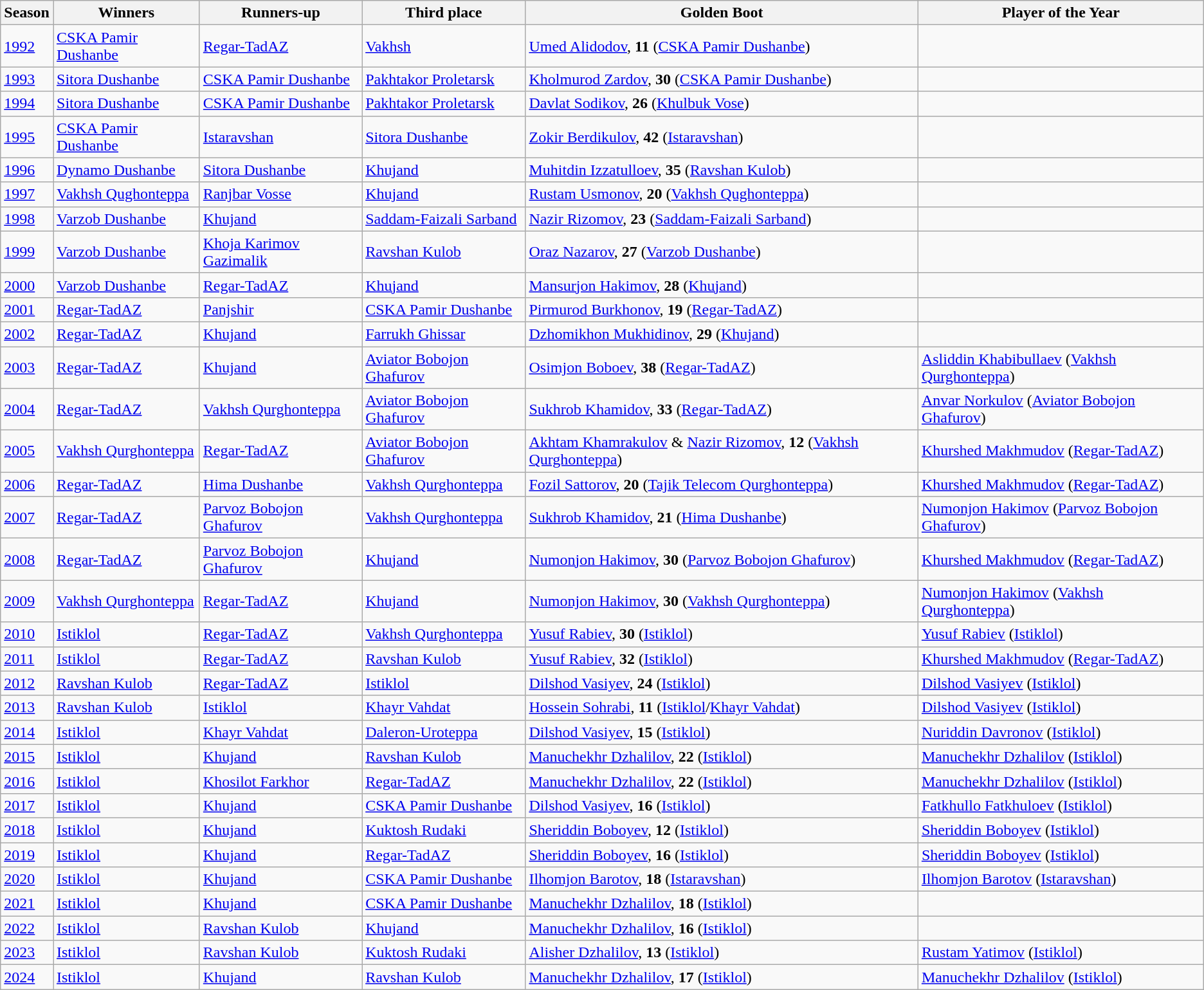<table class="wikitable mw-collapsible mw-collapsed">
<tr>
<th>Season</th>
<th>Winners</th>
<th>Runners-up</th>
<th>Third place</th>
<th>Golden Boot</th>
<th>Player of the Year</th>
</tr>
<tr>
<td><a href='#'>1992</a></td>
<td><a href='#'>CSKA Pamir Dushanbe</a></td>
<td><a href='#'>Regar-TadAZ</a></td>
<td><a href='#'>Vakhsh</a></td>
<td><a href='#'>Umed Alidodov</a>, <strong>11</strong> (<a href='#'>CSKA Pamir Dushanbe</a>)</td>
<td></td>
</tr>
<tr>
<td><a href='#'>1993</a></td>
<td><a href='#'>Sitora Dushanbe</a></td>
<td><a href='#'>CSKA Pamir Dushanbe</a></td>
<td><a href='#'>Pakhtakor Proletarsk</a></td>
<td><a href='#'>Kholmurod Zardov</a>, <strong>30</strong> (<a href='#'>CSKA Pamir Dushanbe</a>)</td>
<td></td>
</tr>
<tr>
<td><a href='#'>1994</a></td>
<td><a href='#'>Sitora Dushanbe</a></td>
<td><a href='#'>CSKA Pamir Dushanbe</a></td>
<td><a href='#'>Pakhtakor Proletarsk</a></td>
<td><a href='#'>Davlat Sodikov</a>, <strong>26</strong> (<a href='#'>Khulbuk Vose</a>)</td>
<td></td>
</tr>
<tr>
<td><a href='#'>1995</a></td>
<td><a href='#'>CSKA Pamir Dushanbe</a></td>
<td><a href='#'>Istaravshan</a></td>
<td><a href='#'>Sitora Dushanbe</a></td>
<td><a href='#'>Zokir Berdikulov</a>, <strong>42</strong> (<a href='#'>Istaravshan</a>)</td>
<td></td>
</tr>
<tr>
<td><a href='#'>1996</a></td>
<td><a href='#'>Dynamo Dushanbe</a></td>
<td><a href='#'>Sitora Dushanbe</a></td>
<td><a href='#'>Khujand</a></td>
<td><a href='#'>Muhitdin Izzatulloev</a>, <strong>35</strong> (<a href='#'>Ravshan Kulob</a>)</td>
<td></td>
</tr>
<tr>
<td><a href='#'>1997</a></td>
<td><a href='#'>Vakhsh Qughonteppa</a></td>
<td><a href='#'>Ranjbar Vosse</a></td>
<td><a href='#'>Khujand</a></td>
<td><a href='#'>Rustam Usmonov</a>, <strong>20</strong> (<a href='#'>Vakhsh Qughonteppa</a>)</td>
<td></td>
</tr>
<tr>
<td><a href='#'>1998</a></td>
<td><a href='#'>Varzob Dushanbe</a></td>
<td><a href='#'>Khujand</a></td>
<td><a href='#'>Saddam-Faizali Sarband</a></td>
<td><a href='#'>Nazir Rizomov</a>, <strong>23</strong> (<a href='#'>Saddam-Faizali Sarband</a>)</td>
<td></td>
</tr>
<tr>
<td><a href='#'>1999</a></td>
<td><a href='#'>Varzob Dushanbe</a></td>
<td><a href='#'>Khoja Karimov Gazimalik</a></td>
<td><a href='#'>Ravshan Kulob</a></td>
<td><a href='#'>Oraz Nazarov</a>, <strong>27</strong> (<a href='#'>Varzob Dushanbe</a>)</td>
<td></td>
</tr>
<tr>
<td><a href='#'>2000</a></td>
<td><a href='#'>Varzob Dushanbe</a></td>
<td><a href='#'>Regar-TadAZ</a></td>
<td><a href='#'>Khujand</a></td>
<td><a href='#'>Mansurjon Hakimov</a>, <strong>28</strong> (<a href='#'>Khujand</a>)</td>
<td></td>
</tr>
<tr>
<td><a href='#'>2001</a></td>
<td><a href='#'>Regar-TadAZ</a></td>
<td><a href='#'>Panjshir</a></td>
<td><a href='#'>CSKA Pamir Dushanbe</a></td>
<td><a href='#'>Pirmurod Burkhonov</a>, <strong>19</strong> (<a href='#'>Regar-TadAZ</a>)</td>
<td></td>
</tr>
<tr>
<td><a href='#'>2002</a></td>
<td><a href='#'>Regar-TadAZ</a></td>
<td><a href='#'>Khujand</a></td>
<td><a href='#'>Farrukh Ghissar</a></td>
<td><a href='#'>Dzhomikhon Mukhidinov</a>, <strong>29</strong> (<a href='#'>Khujand</a>)</td>
<td></td>
</tr>
<tr>
<td><a href='#'>2003</a></td>
<td><a href='#'>Regar-TadAZ</a></td>
<td><a href='#'>Khujand</a></td>
<td><a href='#'>Aviator Bobojon Ghafurov</a></td>
<td><a href='#'>Osimjon Boboev</a>, <strong>38</strong> (<a href='#'>Regar-TadAZ</a>)</td>
<td><a href='#'>Asliddin Khabibullaev</a> (<a href='#'>Vakhsh Qurghonteppa</a>)</td>
</tr>
<tr>
<td><a href='#'>2004</a></td>
<td><a href='#'>Regar-TadAZ</a></td>
<td><a href='#'>Vakhsh Qurghonteppa</a></td>
<td><a href='#'>Aviator Bobojon Ghafurov</a></td>
<td><a href='#'>Sukhrob Khamidov</a>, <strong>33</strong> (<a href='#'>Regar-TadAZ</a>)</td>
<td><a href='#'>Anvar Norkulov</a> (<a href='#'>Aviator Bobojon Ghafurov</a>)</td>
</tr>
<tr>
<td><a href='#'>2005</a></td>
<td><a href='#'>Vakhsh Qurghonteppa</a></td>
<td><a href='#'>Regar-TadAZ</a></td>
<td><a href='#'>Aviator Bobojon Ghafurov</a></td>
<td><a href='#'>Akhtam Khamrakulov</a> & <a href='#'>Nazir Rizomov</a>, <strong>12</strong> (<a href='#'>Vakhsh Qurghonteppa</a>)</td>
<td><a href='#'>Khurshed Makhmudov</a> (<a href='#'>Regar-TadAZ</a>)</td>
</tr>
<tr>
<td><a href='#'>2006</a></td>
<td><a href='#'>Regar-TadAZ</a></td>
<td><a href='#'>Hima Dushanbe</a></td>
<td><a href='#'>Vakhsh Qurghonteppa</a></td>
<td><a href='#'>Fozil Sattorov</a>, <strong>20</strong> (<a href='#'>Tajik Telecom Qurghonteppa</a>)</td>
<td><a href='#'>Khurshed Makhmudov</a> (<a href='#'>Regar-TadAZ</a>)</td>
</tr>
<tr>
<td><a href='#'>2007</a></td>
<td><a href='#'>Regar-TadAZ</a></td>
<td><a href='#'>Parvoz Bobojon Ghafurov</a></td>
<td><a href='#'>Vakhsh Qurghonteppa</a></td>
<td><a href='#'>Sukhrob Khamidov</a>, <strong>21</strong> (<a href='#'>Hima Dushanbe</a>)</td>
<td><a href='#'>Numonjon Hakimov</a> (<a href='#'>Parvoz Bobojon Ghafurov</a>)</td>
</tr>
<tr>
<td><a href='#'>2008</a></td>
<td><a href='#'>Regar-TadAZ</a></td>
<td><a href='#'>Parvoz Bobojon Ghafurov</a></td>
<td><a href='#'>Khujand</a></td>
<td><a href='#'>Numonjon Hakimov</a>, <strong>30</strong> (<a href='#'>Parvoz Bobojon Ghafurov</a>)</td>
<td><a href='#'>Khurshed Makhmudov</a> (<a href='#'>Regar-TadAZ</a>)</td>
</tr>
<tr>
<td><a href='#'>2009</a></td>
<td><a href='#'>Vakhsh Qurghonteppa</a></td>
<td><a href='#'>Regar-TadAZ</a></td>
<td><a href='#'>Khujand</a></td>
<td><a href='#'>Numonjon Hakimov</a>, <strong>30</strong> (<a href='#'>Vakhsh Qurghonteppa</a>)</td>
<td><a href='#'>Numonjon Hakimov</a> (<a href='#'>Vakhsh Qurghonteppa</a>)</td>
</tr>
<tr>
<td><a href='#'>2010</a></td>
<td><a href='#'>Istiklol</a></td>
<td><a href='#'>Regar-TadAZ</a></td>
<td><a href='#'>Vakhsh Qurghonteppa</a></td>
<td><a href='#'>Yusuf Rabiev</a>, <strong>30</strong> (<a href='#'>Istiklol</a>)</td>
<td><a href='#'>Yusuf Rabiev</a> (<a href='#'>Istiklol</a>)</td>
</tr>
<tr>
<td><a href='#'>2011</a></td>
<td><a href='#'>Istiklol</a></td>
<td><a href='#'>Regar-TadAZ</a></td>
<td><a href='#'>Ravshan Kulob</a></td>
<td><a href='#'>Yusuf Rabiev</a>, <strong>32</strong> (<a href='#'>Istiklol</a>)</td>
<td><a href='#'>Khurshed Makhmudov</a> (<a href='#'>Regar-TadAZ</a>)</td>
</tr>
<tr>
<td><a href='#'>2012</a></td>
<td><a href='#'>Ravshan Kulob</a></td>
<td><a href='#'>Regar-TadAZ</a></td>
<td><a href='#'>Istiklol</a></td>
<td><a href='#'>Dilshod Vasiyev</a>, <strong>24</strong> (<a href='#'>Istiklol</a>)</td>
<td><a href='#'>Dilshod Vasiyev</a> (<a href='#'>Istiklol</a>)</td>
</tr>
<tr>
<td><a href='#'>2013</a></td>
<td><a href='#'>Ravshan Kulob</a></td>
<td><a href='#'>Istiklol</a></td>
<td><a href='#'>Khayr Vahdat</a></td>
<td><a href='#'>Hossein Sohrabi</a>, <strong>11</strong> (<a href='#'>Istiklol</a>/<a href='#'>Khayr Vahdat</a>)</td>
<td><a href='#'>Dilshod Vasiyev</a> (<a href='#'>Istiklol</a>)</td>
</tr>
<tr>
<td><a href='#'>2014</a></td>
<td><a href='#'>Istiklol</a></td>
<td><a href='#'>Khayr Vahdat</a></td>
<td><a href='#'>Daleron-Uroteppa</a></td>
<td><a href='#'>Dilshod Vasiyev</a>, <strong>15</strong> (<a href='#'>Istiklol</a>)</td>
<td><a href='#'>Nuriddin Davronov</a> (<a href='#'>Istiklol</a>)</td>
</tr>
<tr>
<td><a href='#'>2015</a></td>
<td><a href='#'>Istiklol</a></td>
<td><a href='#'>Khujand</a></td>
<td><a href='#'>Ravshan Kulob</a></td>
<td><a href='#'>Manuchekhr Dzhalilov</a>, <strong>22</strong> (<a href='#'>Istiklol</a>)</td>
<td><a href='#'>Manuchekhr Dzhalilov</a> (<a href='#'>Istiklol</a>)</td>
</tr>
<tr>
<td><a href='#'>2016</a></td>
<td><a href='#'>Istiklol</a></td>
<td><a href='#'>Khosilot Farkhor</a></td>
<td><a href='#'>Regar-TadAZ</a></td>
<td><a href='#'>Manuchekhr Dzhalilov</a>, <strong>22</strong> (<a href='#'>Istiklol</a>)</td>
<td><a href='#'>Manuchekhr Dzhalilov</a> (<a href='#'>Istiklol</a>)</td>
</tr>
<tr>
<td><a href='#'>2017</a></td>
<td><a href='#'>Istiklol</a></td>
<td><a href='#'>Khujand</a></td>
<td><a href='#'>CSKA Pamir Dushanbe</a></td>
<td><a href='#'>Dilshod Vasiyev</a>, <strong>16</strong> (<a href='#'>Istiklol</a>)</td>
<td><a href='#'>Fatkhullo Fatkhuloev</a> (<a href='#'>Istiklol</a>)</td>
</tr>
<tr>
<td><a href='#'>2018</a></td>
<td><a href='#'>Istiklol</a></td>
<td><a href='#'>Khujand</a></td>
<td><a href='#'>Kuktosh Rudaki</a></td>
<td><a href='#'>Sheriddin Boboyev</a>, <strong>12</strong> (<a href='#'>Istiklol</a>)</td>
<td><a href='#'>Sheriddin Boboyev</a> (<a href='#'>Istiklol</a>)</td>
</tr>
<tr>
<td><a href='#'>2019</a></td>
<td><a href='#'>Istiklol</a></td>
<td><a href='#'>Khujand</a></td>
<td><a href='#'>Regar-TadAZ</a></td>
<td><a href='#'>Sheriddin Boboyev</a>, <strong>16</strong> (<a href='#'>Istiklol</a>)</td>
<td><a href='#'>Sheriddin Boboyev</a> (<a href='#'>Istiklol</a>)</td>
</tr>
<tr>
<td><a href='#'>2020</a></td>
<td><a href='#'>Istiklol</a></td>
<td><a href='#'>Khujand</a></td>
<td><a href='#'>CSKA Pamir Dushanbe</a></td>
<td><a href='#'>Ilhomjon Barotov</a>, <strong>18</strong> (<a href='#'>Istaravshan</a>)</td>
<td><a href='#'>Ilhomjon Barotov</a> (<a href='#'>Istaravshan</a>)</td>
</tr>
<tr>
<td><a href='#'>2021</a></td>
<td><a href='#'>Istiklol</a></td>
<td><a href='#'>Khujand</a></td>
<td><a href='#'>CSKA Pamir Dushanbe</a></td>
<td><a href='#'>Manuchekhr Dzhalilov</a>, <strong>18</strong> (<a href='#'>Istiklol</a>)</td>
<td></td>
</tr>
<tr>
<td><a href='#'>2022</a></td>
<td><a href='#'>Istiklol</a></td>
<td><a href='#'>Ravshan Kulob</a></td>
<td><a href='#'>Khujand</a></td>
<td><a href='#'>Manuchekhr Dzhalilov</a>, <strong>16</strong> (<a href='#'>Istiklol</a>)</td>
<td></td>
</tr>
<tr>
<td><a href='#'>2023</a></td>
<td><a href='#'>Istiklol</a></td>
<td><a href='#'>Ravshan Kulob</a></td>
<td><a href='#'>Kuktosh Rudaki</a></td>
<td><a href='#'>Alisher Dzhalilov</a>, <strong>13</strong> (<a href='#'>Istiklol</a>)</td>
<td><a href='#'>Rustam Yatimov</a> (<a href='#'>Istiklol</a>)</td>
</tr>
<tr>
<td><a href='#'>2024</a></td>
<td><a href='#'>Istiklol</a></td>
<td><a href='#'>Khujand</a></td>
<td><a href='#'>Ravshan Kulob</a></td>
<td><a href='#'>Manuchekhr Dzhalilov</a>, <strong>17</strong> (<a href='#'>Istiklol</a>)</td>
<td><a href='#'>Manuchekhr Dzhalilov</a> (<a href='#'>Istiklol</a>)</td>
</tr>
</table>
